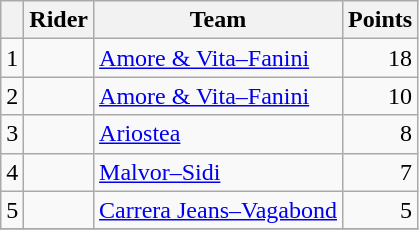<table class="wikitable">
<tr>
<th></th>
<th>Rider</th>
<th>Team</th>
<th>Points</th>
</tr>
<tr>
<td>1</td>
<td></td>
<td><a href='#'>Amore & Vita–Fanini</a></td>
<td align=right>18</td>
</tr>
<tr>
<td>2</td>
<td></td>
<td><a href='#'>Amore & Vita–Fanini</a></td>
<td align=right>10</td>
</tr>
<tr>
<td>3</td>
<td></td>
<td><a href='#'>Ariostea</a></td>
<td align=right>8</td>
</tr>
<tr>
<td>4</td>
<td></td>
<td><a href='#'>Malvor–Sidi</a></td>
<td align=right>7</td>
</tr>
<tr>
<td>5</td>
<td> </td>
<td><a href='#'>Carrera Jeans–Vagabond</a></td>
<td align=right>5</td>
</tr>
<tr>
</tr>
</table>
